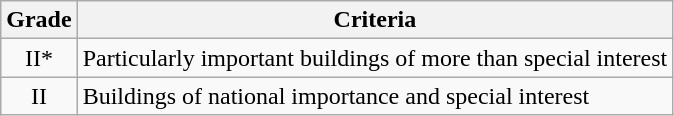<table class="wikitable">
<tr>
<th>Grade</th>
<th>Criteria</th>
</tr>
<tr>
<td align="center" >II*</td>
<td>Particularly important buildings of more than special interest</td>
</tr>
<tr>
<td align="center" >II</td>
<td>Buildings of national importance and special interest</td>
</tr>
</table>
